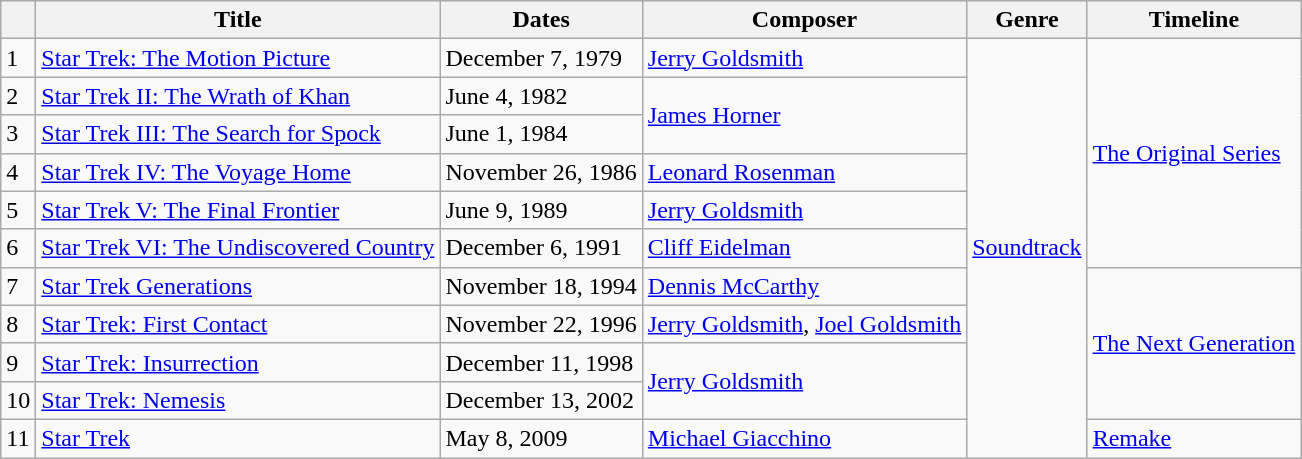<table class="wikitable">
<tr>
<th></th>
<th>Title</th>
<th>Dates</th>
<th>Composer</th>
<th>Genre</th>
<th>Timeline</th>
</tr>
<tr>
<td>1</td>
<td><a href='#'>Star Trek: The Motion Picture</a></td>
<td>December 7, 1979</td>
<td><a href='#'>Jerry Goldsmith</a></td>
<td rowspan="11"><a href='#'>Soundtrack</a></td>
<td rowspan="6"><a href='#'>The Original Series</a></td>
</tr>
<tr>
<td>2</td>
<td><a href='#'>Star Trek II: The Wrath of Khan</a></td>
<td>June 4, 1982</td>
<td rowspan="2"><a href='#'>James Horner</a></td>
</tr>
<tr>
<td>3</td>
<td><a href='#'>Star Trek III: The Search for Spock</a></td>
<td>June 1, 1984</td>
</tr>
<tr>
<td>4</td>
<td><a href='#'>Star Trek IV: The Voyage Home</a></td>
<td>November 26, 1986</td>
<td><a href='#'>Leonard Rosenman</a></td>
</tr>
<tr>
<td>5</td>
<td><a href='#'>Star Trek V: The Final Frontier</a></td>
<td>June 9, 1989</td>
<td><a href='#'>Jerry Goldsmith</a></td>
</tr>
<tr>
<td>6</td>
<td><a href='#'>Star Trek VI: The Undiscovered Country</a></td>
<td>December 6, 1991</td>
<td><a href='#'>Cliff Eidelman</a></td>
</tr>
<tr>
<td>7</td>
<td><a href='#'>Star Trek Generations</a></td>
<td>November 18, 1994</td>
<td><a href='#'>Dennis McCarthy</a></td>
<td rowspan="4"><a href='#'>The Next Generation</a></td>
</tr>
<tr>
<td>8</td>
<td><a href='#'>Star Trek: First Contact</a></td>
<td>November 22, 1996</td>
<td><a href='#'>Jerry Goldsmith</a>, <a href='#'>Joel Goldsmith</a></td>
</tr>
<tr>
<td>9</td>
<td><a href='#'>Star Trek: Insurrection</a></td>
<td>December 11, 1998</td>
<td rowspan="2"><a href='#'>Jerry Goldsmith</a></td>
</tr>
<tr>
<td>10</td>
<td><a href='#'>Star Trek: Nemesis</a></td>
<td>December 13, 2002</td>
</tr>
<tr>
<td>11</td>
<td><a href='#'>Star Trek</a></td>
<td>May 8, 2009</td>
<td><a href='#'>Michael Giacchino</a></td>
<td><a href='#'>Remake</a></td>
</tr>
</table>
